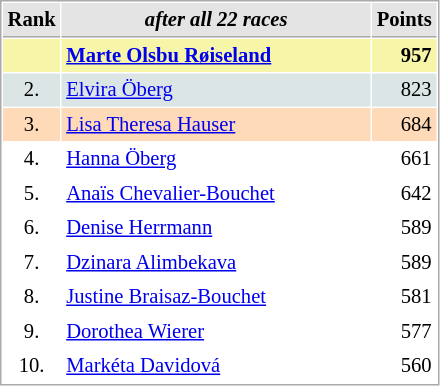<table cellspacing="1" cellpadding="3" style="border:1px solid #aaa; font-size:86%;">
<tr style="background:#e4e4e4;">
<th style="border-bottom:1px solid #aaa; width:10px;">Rank</th>
<th style="border-bottom:1px solid #aaa; width:200px; white-space:nowrap;"><em>after all 22 races</em></th>
<th style="border-bottom:1px solid #aaa; width:20px;">Points</th>
</tr>
<tr style="background:#f7f6a8;">
<td style="text-align:center"></td>
<td> <strong><a href='#'>Marte Olsbu Røiseland</a></strong></td>
<td style="text-align:right"><strong>957</strong></td>
</tr>
<tr style="background:#dce5e5;">
<td style="text-align:center">2.</td>
<td> <a href='#'>Elvira Öberg</a></td>
<td style="text-align:right">823</td>
</tr>
<tr style="background:#ffdab9;">
<td style="text-align:center">3.</td>
<td> <a href='#'>Lisa Theresa Hauser</a></td>
<td style="text-align:right">684</td>
</tr>
<tr>
<td style="text-align:center">4.</td>
<td> <a href='#'>Hanna Öberg</a></td>
<td style="text-align:right">661</td>
</tr>
<tr>
<td style="text-align:center">5.</td>
<td> <a href='#'>Anaïs Chevalier-Bouchet</a></td>
<td style="text-align:right">642</td>
</tr>
<tr>
<td style="text-align:center">6.</td>
<td> <a href='#'>Denise Herrmann</a></td>
<td style="text-align:right">589</td>
</tr>
<tr>
<td style="text-align:center">7.</td>
<td> <a href='#'>Dzinara Alimbekava</a></td>
<td style="text-align:right">589</td>
</tr>
<tr>
<td style="text-align:center">8.</td>
<td> <a href='#'>Justine Braisaz-Bouchet</a></td>
<td style="text-align:right">581</td>
</tr>
<tr>
<td style="text-align:center">9.</td>
<td> <a href='#'>Dorothea Wierer</a></td>
<td style="text-align:right">577</td>
</tr>
<tr>
<td style="text-align:center">10.</td>
<td> <a href='#'>Markéta Davidová</a></td>
<td style="text-align:right">560</td>
</tr>
</table>
